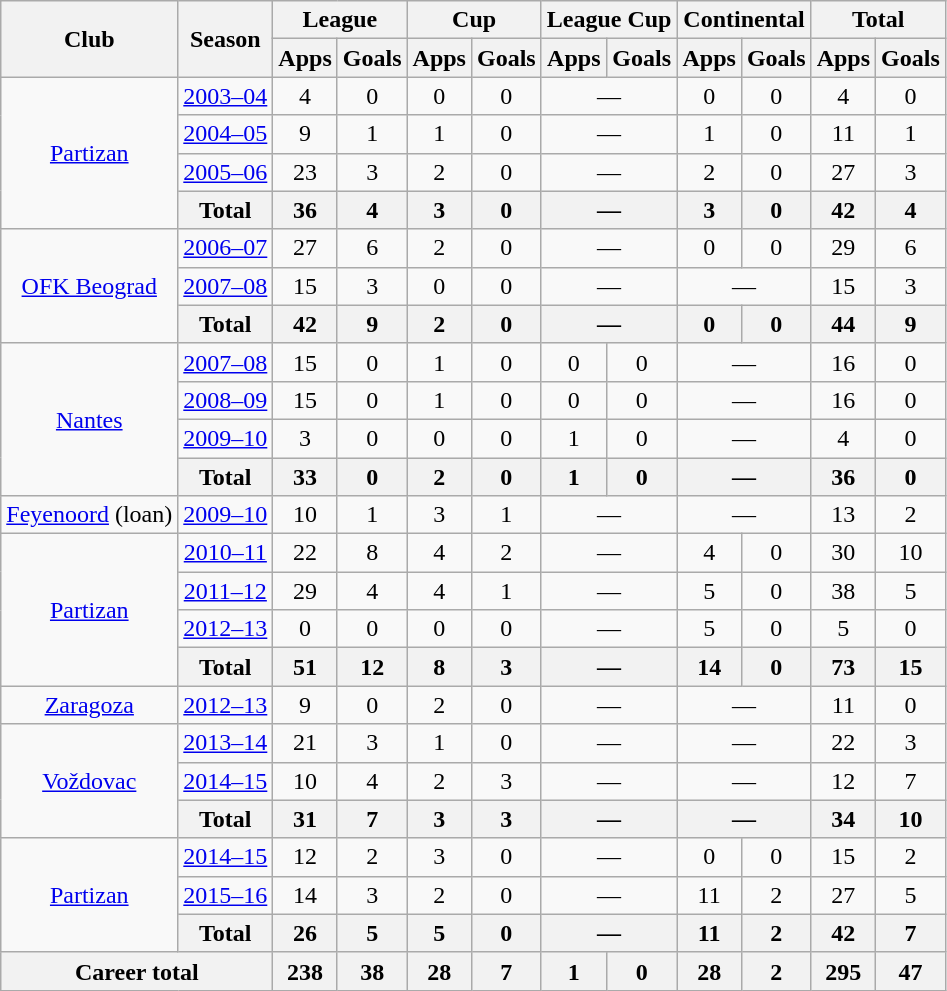<table class="wikitable" style="text-align:center">
<tr>
<th rowspan="2">Club</th>
<th rowspan="2">Season</th>
<th colspan="2">League</th>
<th colspan="2">Cup</th>
<th colspan="2">League Cup</th>
<th colspan="2">Continental</th>
<th colspan="2">Total</th>
</tr>
<tr>
<th>Apps</th>
<th>Goals</th>
<th>Apps</th>
<th>Goals</th>
<th>Apps</th>
<th>Goals</th>
<th>Apps</th>
<th>Goals</th>
<th>Apps</th>
<th>Goals</th>
</tr>
<tr>
<td rowspan="4"><a href='#'>Partizan</a></td>
<td><a href='#'>2003–04</a></td>
<td>4</td>
<td>0</td>
<td>0</td>
<td>0</td>
<td colspan="2">—</td>
<td>0</td>
<td>0</td>
<td>4</td>
<td>0</td>
</tr>
<tr>
<td><a href='#'>2004–05</a></td>
<td>9</td>
<td>1</td>
<td>1</td>
<td>0</td>
<td colspan="2">—</td>
<td>1</td>
<td>0</td>
<td>11</td>
<td>1</td>
</tr>
<tr>
<td><a href='#'>2005–06</a></td>
<td>23</td>
<td>3</td>
<td>2</td>
<td>0</td>
<td colspan="2">—</td>
<td>2</td>
<td>0</td>
<td>27</td>
<td>3</td>
</tr>
<tr>
<th>Total</th>
<th>36</th>
<th>4</th>
<th>3</th>
<th>0</th>
<th colspan="2">—</th>
<th>3</th>
<th>0</th>
<th>42</th>
<th>4</th>
</tr>
<tr>
<td rowspan="3"><a href='#'>OFK Beograd</a></td>
<td><a href='#'>2006–07</a></td>
<td>27</td>
<td>6</td>
<td>2</td>
<td>0</td>
<td colspan="2">—</td>
<td>0</td>
<td>0</td>
<td>29</td>
<td>6</td>
</tr>
<tr>
<td><a href='#'>2007–08</a></td>
<td>15</td>
<td>3</td>
<td>0</td>
<td>0</td>
<td colspan="2">—</td>
<td colspan="2">—</td>
<td>15</td>
<td>3</td>
</tr>
<tr>
<th>Total</th>
<th>42</th>
<th>9</th>
<th>2</th>
<th>0</th>
<th colspan="2">—</th>
<th>0</th>
<th>0</th>
<th>44</th>
<th>9</th>
</tr>
<tr>
<td rowspan="4"><a href='#'>Nantes</a></td>
<td><a href='#'>2007–08</a></td>
<td>15</td>
<td>0</td>
<td>1</td>
<td>0</td>
<td>0</td>
<td>0</td>
<td colspan="2">—</td>
<td>16</td>
<td>0</td>
</tr>
<tr>
<td><a href='#'>2008–09</a></td>
<td>15</td>
<td>0</td>
<td>1</td>
<td>0</td>
<td>0</td>
<td>0</td>
<td colspan="2">—</td>
<td>16</td>
<td>0</td>
</tr>
<tr>
<td><a href='#'>2009–10</a></td>
<td>3</td>
<td>0</td>
<td>0</td>
<td>0</td>
<td>1</td>
<td>0</td>
<td colspan="2">—</td>
<td>4</td>
<td>0</td>
</tr>
<tr>
<th>Total</th>
<th>33</th>
<th>0</th>
<th>2</th>
<th>0</th>
<th>1</th>
<th>0</th>
<th colspan="2">—</th>
<th>36</th>
<th>0</th>
</tr>
<tr>
<td><a href='#'>Feyenoord</a> (loan)</td>
<td><a href='#'>2009–10</a></td>
<td>10</td>
<td>1</td>
<td>3</td>
<td>1</td>
<td colspan="2">—</td>
<td colspan="2">—</td>
<td>13</td>
<td>2</td>
</tr>
<tr>
<td rowspan="4"><a href='#'>Partizan</a></td>
<td><a href='#'>2010–11</a></td>
<td>22</td>
<td>8</td>
<td>4</td>
<td>2</td>
<td colspan="2">—</td>
<td>4</td>
<td>0</td>
<td>30</td>
<td>10</td>
</tr>
<tr>
<td><a href='#'>2011–12</a></td>
<td>29</td>
<td>4</td>
<td>4</td>
<td>1</td>
<td colspan="2">—</td>
<td>5</td>
<td>0</td>
<td>38</td>
<td>5</td>
</tr>
<tr>
<td><a href='#'>2012–13</a></td>
<td>0</td>
<td>0</td>
<td>0</td>
<td>0</td>
<td colspan="2">—</td>
<td>5</td>
<td>0</td>
<td>5</td>
<td>0</td>
</tr>
<tr>
<th>Total</th>
<th>51</th>
<th>12</th>
<th>8</th>
<th>3</th>
<th colspan="2">—</th>
<th>14</th>
<th>0</th>
<th>73</th>
<th>15</th>
</tr>
<tr>
<td><a href='#'>Zaragoza</a></td>
<td><a href='#'>2012–13</a></td>
<td>9</td>
<td>0</td>
<td>2</td>
<td>0</td>
<td colspan="2">—</td>
<td colspan="2">—</td>
<td>11</td>
<td>0</td>
</tr>
<tr>
<td rowspan="3"><a href='#'>Voždovac</a></td>
<td><a href='#'>2013–14</a></td>
<td>21</td>
<td>3</td>
<td>1</td>
<td>0</td>
<td colspan="2">—</td>
<td colspan="2">—</td>
<td>22</td>
<td>3</td>
</tr>
<tr>
<td><a href='#'>2014–15</a></td>
<td>10</td>
<td>4</td>
<td>2</td>
<td>3</td>
<td colspan="2">—</td>
<td colspan="2">—</td>
<td>12</td>
<td>7</td>
</tr>
<tr>
<th>Total</th>
<th>31</th>
<th>7</th>
<th>3</th>
<th>3</th>
<th colspan="2">—</th>
<th colspan="2">—</th>
<th>34</th>
<th>10</th>
</tr>
<tr>
<td rowspan="3"><a href='#'>Partizan</a></td>
<td><a href='#'>2014–15</a></td>
<td>12</td>
<td>2</td>
<td>3</td>
<td>0</td>
<td colspan="2">—</td>
<td>0</td>
<td>0</td>
<td>15</td>
<td>2</td>
</tr>
<tr>
<td><a href='#'>2015–16</a></td>
<td>14</td>
<td>3</td>
<td>2</td>
<td>0</td>
<td colspan="2">—</td>
<td>11</td>
<td>2</td>
<td>27</td>
<td>5</td>
</tr>
<tr>
<th>Total</th>
<th>26</th>
<th>5</th>
<th>5</th>
<th>0</th>
<th colspan="2">—</th>
<th>11</th>
<th>2</th>
<th>42</th>
<th>7</th>
</tr>
<tr>
<th colspan="2">Career total</th>
<th>238</th>
<th>38</th>
<th>28</th>
<th>7</th>
<th>1</th>
<th>0</th>
<th>28</th>
<th>2</th>
<th>295</th>
<th>47</th>
</tr>
</table>
